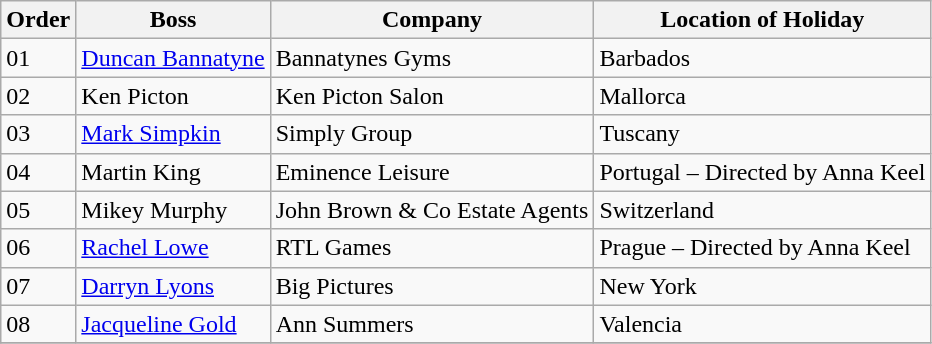<table class="wikitable">
<tr>
<th>Order</th>
<th>Boss</th>
<th>Company</th>
<th>Location of Holiday</th>
</tr>
<tr>
<td>01</td>
<td><a href='#'>Duncan Bannatyne</a></td>
<td>Bannatynes Gyms</td>
<td>Barbados</td>
</tr>
<tr>
<td>02</td>
<td>Ken Picton</td>
<td>Ken Picton Salon</td>
<td>Mallorca</td>
</tr>
<tr>
<td>03</td>
<td><a href='#'>Mark Simpkin</a></td>
<td>Simply Group</td>
<td>Tuscany</td>
</tr>
<tr>
<td>04</td>
<td>Martin King</td>
<td>Eminence Leisure</td>
<td>Portugal – Directed by Anna Keel</td>
</tr>
<tr>
<td>05</td>
<td>Mikey Murphy</td>
<td>John Brown & Co Estate Agents</td>
<td>Switzerland</td>
</tr>
<tr>
<td>06</td>
<td><a href='#'>Rachel Lowe</a></td>
<td>RTL Games</td>
<td>Prague – Directed by Anna Keel</td>
</tr>
<tr>
<td>07</td>
<td><a href='#'>Darryn Lyons</a></td>
<td>Big Pictures</td>
<td>New York</td>
</tr>
<tr>
<td>08</td>
<td><a href='#'>Jacqueline Gold</a></td>
<td>Ann Summers</td>
<td>Valencia</td>
</tr>
<tr>
</tr>
</table>
